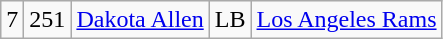<table class="wikitable" style="text-align:center">
<tr>
<td>7</td>
<td>251</td>
<td><a href='#'>Dakota Allen</a></td>
<td>LB</td>
<td><a href='#'>Los Angeles Rams</a></td>
</tr>
</table>
